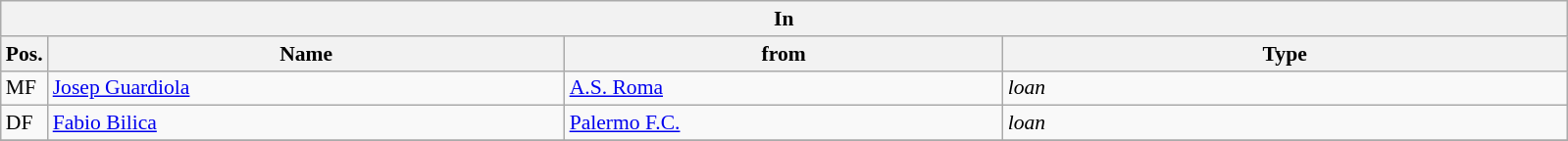<table class="wikitable" style="font-size:90%;">
<tr>
<th colspan="4">In</th>
</tr>
<tr>
<th width=3%>Pos.</th>
<th width=33%>Name</th>
<th width=28%>from</th>
<th width=36%>Type</th>
</tr>
<tr>
<td>MF</td>
<td><a href='#'>Josep Guardiola</a></td>
<td><a href='#'>A.S. Roma</a></td>
<td><em>loan</em></td>
</tr>
<tr>
<td>DF</td>
<td><a href='#'>Fabio Bilica</a></td>
<td><a href='#'>Palermo F.C.</a></td>
<td><em>loan</em></td>
</tr>
<tr>
</tr>
</table>
